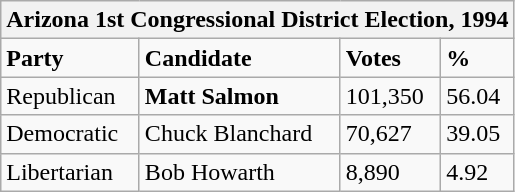<table class="wikitable">
<tr>
<th colspan="4">Arizona 1st Congressional District Election, 1994</th>
</tr>
<tr>
<td><strong>Party</strong></td>
<td><strong>Candidate</strong></td>
<td><strong>Votes</strong></td>
<td><strong>%</strong></td>
</tr>
<tr>
<td>Republican</td>
<td><strong>Matt Salmon</strong></td>
<td>101,350</td>
<td>56.04</td>
</tr>
<tr>
<td>Democratic</td>
<td>Chuck Blanchard</td>
<td>70,627</td>
<td>39.05</td>
</tr>
<tr>
<td>Libertarian</td>
<td>Bob Howarth</td>
<td>8,890</td>
<td>4.92</td>
</tr>
</table>
